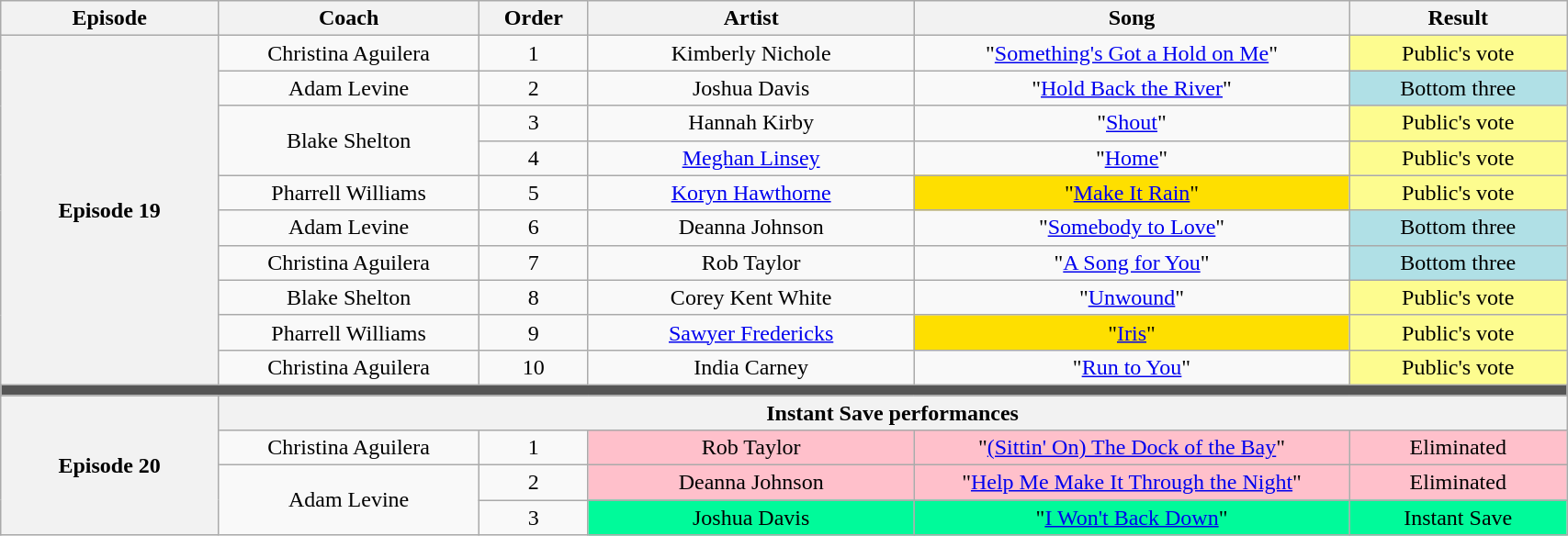<table class="wikitable" style="text-align:center; width:90%;">
<tr>
<th style="width:10%;">Episode</th>
<th style="width:12%;">Coach</th>
<th style="width:05%;">Order</th>
<th style="width:15%;">Artist</th>
<th style="width:20%;">Song</th>
<th style="width:10%;">Result</th>
</tr>
<tr>
<th rowspan="10" scope="row">Episode 19<br><small></small></th>
<td>Christina Aguilera</td>
<td>1</td>
<td>Kimberly Nichole</td>
<td>"<a href='#'>Something's Got a Hold on Me</a>"</td>
<td style="background:#fdfc8f;">Public's vote</td>
</tr>
<tr>
<td>Adam Levine</td>
<td>2</td>
<td>Joshua Davis</td>
<td>"<a href='#'>Hold Back the River</a>"</td>
<td style="background:#B0E0E6;">Bottom three</td>
</tr>
<tr>
<td rowspan="2">Blake Shelton</td>
<td>3</td>
<td>Hannah Kirby</td>
<td>"<a href='#'>Shout</a>"</td>
<td style="background:#fdfc8f;">Public's vote</td>
</tr>
<tr>
<td>4</td>
<td><a href='#'>Meghan Linsey</a></td>
<td>"<a href='#'>Home</a>"</td>
<td style="background:#fdfc8f;">Public's vote</td>
</tr>
<tr>
<td>Pharrell Williams</td>
<td>5</td>
<td><a href='#'>Koryn Hawthorne</a></td>
<td style="background:#fedf00;">"<a href='#'>Make It Rain</a>"</td>
<td style="background:#fdfc8f;">Public's vote</td>
</tr>
<tr>
<td>Adam Levine</td>
<td>6</td>
<td>Deanna Johnson</td>
<td>"<a href='#'>Somebody to Love</a>"</td>
<td style="background:#B0E0E6;">Bottom three</td>
</tr>
<tr>
<td>Christina Aguilera</td>
<td>7</td>
<td>Rob Taylor</td>
<td>"<a href='#'>A Song for You</a>"</td>
<td style="background:#B0E0E6;">Bottom three</td>
</tr>
<tr>
<td>Blake Shelton</td>
<td>8</td>
<td>Corey Kent White</td>
<td>"<a href='#'>Unwound</a>"</td>
<td style="background:#fdfc8f;">Public's vote</td>
</tr>
<tr>
<td>Pharrell Williams</td>
<td>9</td>
<td><a href='#'>Sawyer Fredericks</a></td>
<td style="background:#fedf00;">"<a href='#'>Iris</a>"</td>
<td style="background:#fdfc8f;">Public's vote</td>
</tr>
<tr>
<td>Christina Aguilera</td>
<td>10</td>
<td>India Carney</td>
<td>"<a href='#'>Run to You</a>"</td>
<td style="background:#fdfc8f;">Public's vote</td>
</tr>
<tr>
<td colspan="6" style="background:#555;"></td>
</tr>
<tr>
<th rowspan="10" scope="row">Episode 20<br><small></small></th>
</tr>
<tr>
<th colspan="5">Instant Save performances</th>
</tr>
<tr>
<td>Christina Aguilera</td>
<td>1</td>
<td style="background:pink;">Rob Taylor</td>
<td style="background:pink;">"<a href='#'>(Sittin' On) The Dock of the Bay</a>"</td>
<td style="background:pink;">Eliminated</td>
</tr>
<tr>
<td rowspan="2">Adam Levine</td>
<td>2</td>
<td style="background:pink;">Deanna Johnson</td>
<td style="background:pink;">"<a href='#'>Help Me Make It Through the Night</a>"</td>
<td style="background:pink;">Eliminated</td>
</tr>
<tr>
<td>3</td>
<td style="background:#00FA9A;">Joshua Davis</td>
<td style="background:#00FA9A;">"<a href='#'>I Won't Back Down</a>"</td>
<td style="background:#00FA9A;">Instant Save</td>
</tr>
</table>
